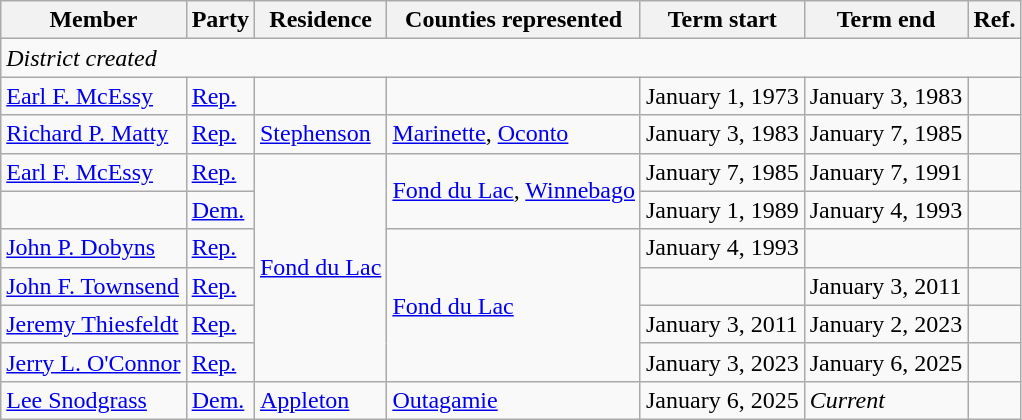<table class="wikitable">
<tr>
<th>Member</th>
<th>Party</th>
<th>Residence</th>
<th>Counties represented</th>
<th>Term start</th>
<th>Term end</th>
<th>Ref.</th>
</tr>
<tr>
<td colspan="7"><em>District created</em></td>
</tr>
<tr>
<td><a href='#'>Earl F. McEssy</a></td>
<td><a href='#'>Rep.</a></td>
<td></td>
<td></td>
<td>January 1, 1973</td>
<td>January 3, 1983</td>
<td></td>
</tr>
<tr>
<td><a href='#'>Richard P. Matty</a></td>
<td><a href='#'>Rep.</a></td>
<td><a href='#'>Stephenson</a></td>
<td><a href='#'>Marinette</a>, <a href='#'>Oconto</a></td>
<td>January 3, 1983</td>
<td>January 7, 1985</td>
<td></td>
</tr>
<tr>
<td><a href='#'>Earl F. McEssy</a></td>
<td><a href='#'>Rep.</a></td>
<td rowspan="6"><a href='#'>Fond du Lac</a></td>
<td rowspan="2"><a href='#'>Fond du Lac</a>, <a href='#'>Winnebago</a></td>
<td>January 7, 1985</td>
<td>January 7, 1991</td>
<td></td>
</tr>
<tr>
<td></td>
<td><a href='#'>Dem.</a></td>
<td>January 1, 1989</td>
<td>January 4, 1993</td>
<td></td>
</tr>
<tr>
<td><a href='#'>John P. Dobyns</a></td>
<td><a href='#'>Rep.</a></td>
<td rowspan="4"><a href='#'>Fond du Lac</a></td>
<td>January 4, 1993</td>
<td></td>
<td></td>
</tr>
<tr>
<td><a href='#'>John F. Townsend</a></td>
<td><a href='#'>Rep.</a></td>
<td></td>
<td>January 3, 2011</td>
<td></td>
</tr>
<tr>
<td><a href='#'>Jeremy Thiesfeldt</a></td>
<td><a href='#'>Rep.</a></td>
<td>January 3, 2011</td>
<td>January 2, 2023</td>
<td></td>
</tr>
<tr>
<td><a href='#'>Jerry L. O'Connor</a></td>
<td><a href='#'>Rep.</a></td>
<td>January 3, 2023</td>
<td>January 6, 2025</td>
<td></td>
</tr>
<tr>
<td><a href='#'>Lee Snodgrass</a></td>
<td><a href='#'>Dem.</a></td>
<td><a href='#'>Appleton</a></td>
<td><a href='#'>Outagamie</a></td>
<td>January 6, 2025</td>
<td><em>Current</em></td>
<td></td>
</tr>
</table>
